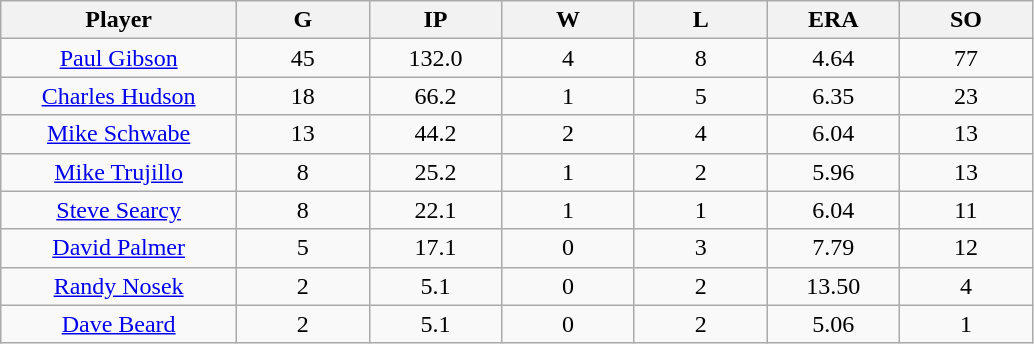<table class="wikitable sortable">
<tr>
<th bgcolor="#DDDDFF" width="16%">Player</th>
<th bgcolor="#DDDDFF" width="9%">G</th>
<th bgcolor="#DDDDFF" width="9%">IP</th>
<th bgcolor="#DDDDFF" width="9%">W</th>
<th bgcolor="#DDDDFF" width="9%">L</th>
<th bgcolor="#DDDDFF" width="9%">ERA</th>
<th bgcolor="#DDDDFF" width="9%">SO</th>
</tr>
<tr align="center">
<td><a href='#'>Paul Gibson</a></td>
<td>45</td>
<td>132.0</td>
<td>4</td>
<td>8</td>
<td>4.64</td>
<td>77</td>
</tr>
<tr align=center>
<td><a href='#'>Charles Hudson</a></td>
<td>18</td>
<td>66.2</td>
<td>1</td>
<td>5</td>
<td>6.35</td>
<td>23</td>
</tr>
<tr align=center>
<td><a href='#'>Mike Schwabe</a></td>
<td>13</td>
<td>44.2</td>
<td>2</td>
<td>4</td>
<td>6.04</td>
<td>13</td>
</tr>
<tr align=center>
<td><a href='#'>Mike Trujillo</a></td>
<td>8</td>
<td>25.2</td>
<td>1</td>
<td>2</td>
<td>5.96</td>
<td>13</td>
</tr>
<tr align=center>
<td><a href='#'>Steve Searcy</a></td>
<td>8</td>
<td>22.1</td>
<td>1</td>
<td>1</td>
<td>6.04</td>
<td>11</td>
</tr>
<tr align=center>
<td><a href='#'>David Palmer</a></td>
<td>5</td>
<td>17.1</td>
<td>0</td>
<td>3</td>
<td>7.79</td>
<td>12</td>
</tr>
<tr align=center>
<td><a href='#'>Randy Nosek</a></td>
<td>2</td>
<td>5.1</td>
<td>0</td>
<td>2</td>
<td>13.50</td>
<td>4</td>
</tr>
<tr align=center>
<td><a href='#'>Dave Beard</a></td>
<td>2</td>
<td>5.1</td>
<td>0</td>
<td>2</td>
<td>5.06</td>
<td>1</td>
</tr>
</table>
